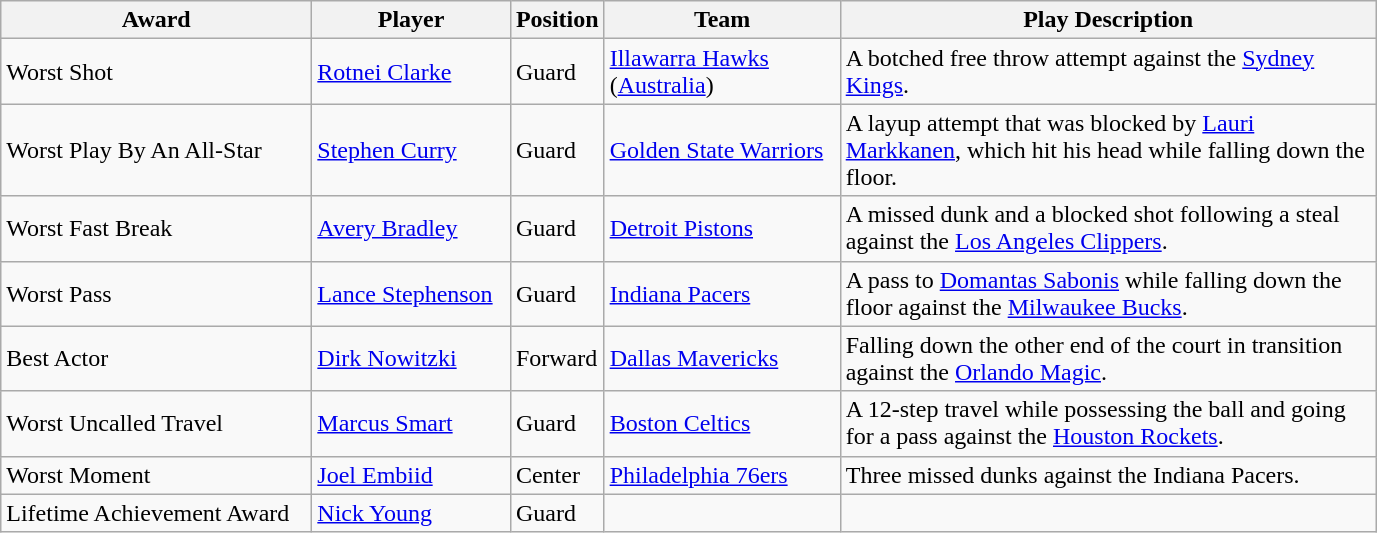<table class="wikitable sortable" style="text-align:left">
<tr>
<th style="width:200px;">Award</th>
<th style="width:125px;">Player</th>
<th style="width:20px;">Position</th>
<th style="width:150px;">Team</th>
<th style="width:350px;">Play Description</th>
</tr>
<tr>
<td>Worst Shot</td>
<td><a href='#'>Rotnei Clarke</a></td>
<td>Guard</td>
<td><a href='#'>Illawarra Hawks</a><br>(<a href='#'>Australia</a>)<br></td>
<td>A botched free throw attempt against the <a href='#'>Sydney Kings</a>.</td>
</tr>
<tr>
<td>Worst Play By An All-Star</td>
<td><a href='#'>Stephen Curry</a></td>
<td>Guard</td>
<td><a href='#'>Golden State Warriors</a></td>
<td>A layup attempt that was blocked by <a href='#'>Lauri Markkanen</a>, which hit his head while falling down the floor.</td>
</tr>
<tr>
<td>Worst Fast Break</td>
<td><a href='#'>Avery Bradley</a></td>
<td>Guard</td>
<td><a href='#'>Detroit Pistons</a></td>
<td>A missed dunk and a blocked shot following a steal against the <a href='#'>Los Angeles Clippers</a>.</td>
</tr>
<tr>
<td>Worst Pass</td>
<td><a href='#'>Lance Stephenson</a></td>
<td>Guard</td>
<td><a href='#'>Indiana Pacers</a></td>
<td>A pass to <a href='#'>Domantas Sabonis</a> while falling down the floor against the <a href='#'>Milwaukee Bucks</a>.</td>
</tr>
<tr>
<td>Best Actor</td>
<td><a href='#'>Dirk Nowitzki</a></td>
<td>Forward</td>
<td><a href='#'>Dallas Mavericks</a></td>
<td>Falling down the other end of the court in transition against the <a href='#'>Orlando Magic</a>.</td>
</tr>
<tr>
<td>Worst Uncalled Travel</td>
<td><a href='#'>Marcus Smart</a></td>
<td>Guard</td>
<td><a href='#'>Boston Celtics</a></td>
<td>A 12-step travel while possessing the ball and going for a pass against the <a href='#'>Houston Rockets</a>.</td>
</tr>
<tr>
<td>Worst Moment</td>
<td><a href='#'>Joel Embiid</a></td>
<td>Center</td>
<td><a href='#'>Philadelphia 76ers</a></td>
<td>Three missed dunks against the Indiana Pacers.</td>
</tr>
<tr>
<td>Lifetime Achievement Award</td>
<td><a href='#'>Nick Young</a></td>
<td>Guard</td>
<td></td>
<td></td>
</tr>
</table>
